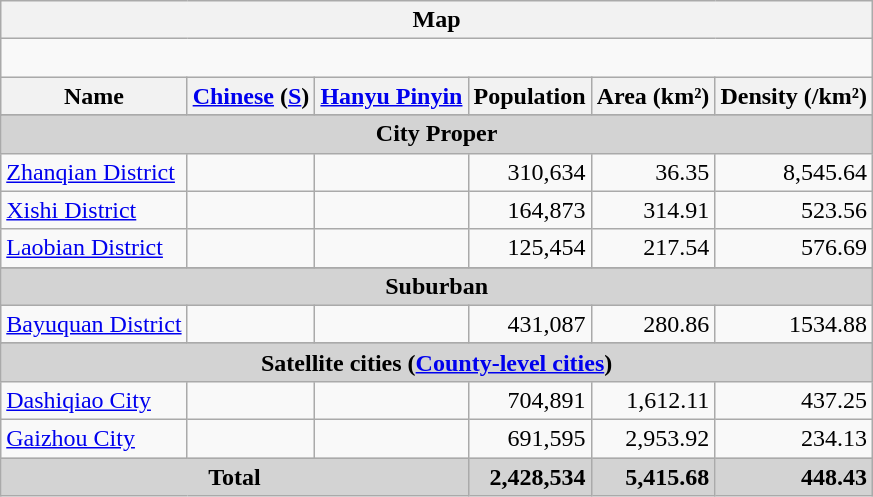<table class="wikitable">
<tr>
<th colspan="7" align="center">Map</th>
</tr>
<tr>
<td colspan="7" align="center"><div><br> 








</div></td>
</tr>
<tr>
<th>Name</th>
<th><a href='#'>Chinese</a> (<a href='#'>S</a>)</th>
<th><a href='#'>Hanyu Pinyin</a></th>
<th>Population </th>
<th>Area (km²)</th>
<th>Density (/km²)</th>
</tr>
<tr>
</tr>
<tr style="background:#d3d3d3;">
<td colspan="6"  style="text-align:center; "><strong>City Proper</strong></td>
</tr>
<tr --------->
<td><a href='#'>Zhanqian District</a></td>
<td></td>
<td></td>
<td align=right>310,634</td>
<td align=right>36.35</td>
<td align=right>8,545.64</td>
</tr>
<tr --------->
<td><a href='#'>Xishi District</a></td>
<td></td>
<td></td>
<td align=right>164,873</td>
<td align=right>314.91</td>
<td align=right>523.56</td>
</tr>
<tr --------->
<td><a href='#'>Laobian District</a></td>
<td></td>
<td></td>
<td align=right>125,454</td>
<td align=right>217.54</td>
<td align=right>576.69</td>
</tr>
<tr>
</tr>
<tr style="background:#d3d3d3;">
<td colspan="6"  style="text-align:center; "><strong>Suburban</strong></td>
</tr>
<tr --------->
<td><a href='#'>Bayuquan District</a></td>
<td></td>
<td></td>
<td align=right>431,087</td>
<td align=right>280.86</td>
<td align=right>1534.88</td>
</tr>
<tr>
</tr>
<tr style="background:#d3d3d3;">
<td colspan="6"  style="text-align:center; "><strong>Satellite cities (<a href='#'>County-level cities</a>)</strong></td>
</tr>
<tr --------->
<td><a href='#'>Dashiqiao City</a></td>
<td></td>
<td></td>
<td align=right>704,891</td>
<td align=right>1,612.11</td>
<td align=right>437.25</td>
</tr>
<tr --------->
<td><a href='#'>Gaizhou City</a></td>
<td></td>
<td></td>
<td align=right>691,595</td>
<td align=right>2,953.92</td>
<td align=right>234.13</td>
</tr>
<tr style="background:#d3d3d3;">
<td colspan=3 style="text-align:center; "><strong>Total</strong></td>
<td align=right><strong>2,428,534</strong></td>
<td align=right><strong>5,415.68</strong></td>
<td align=right><strong>448.43</strong></td>
</tr>
</table>
